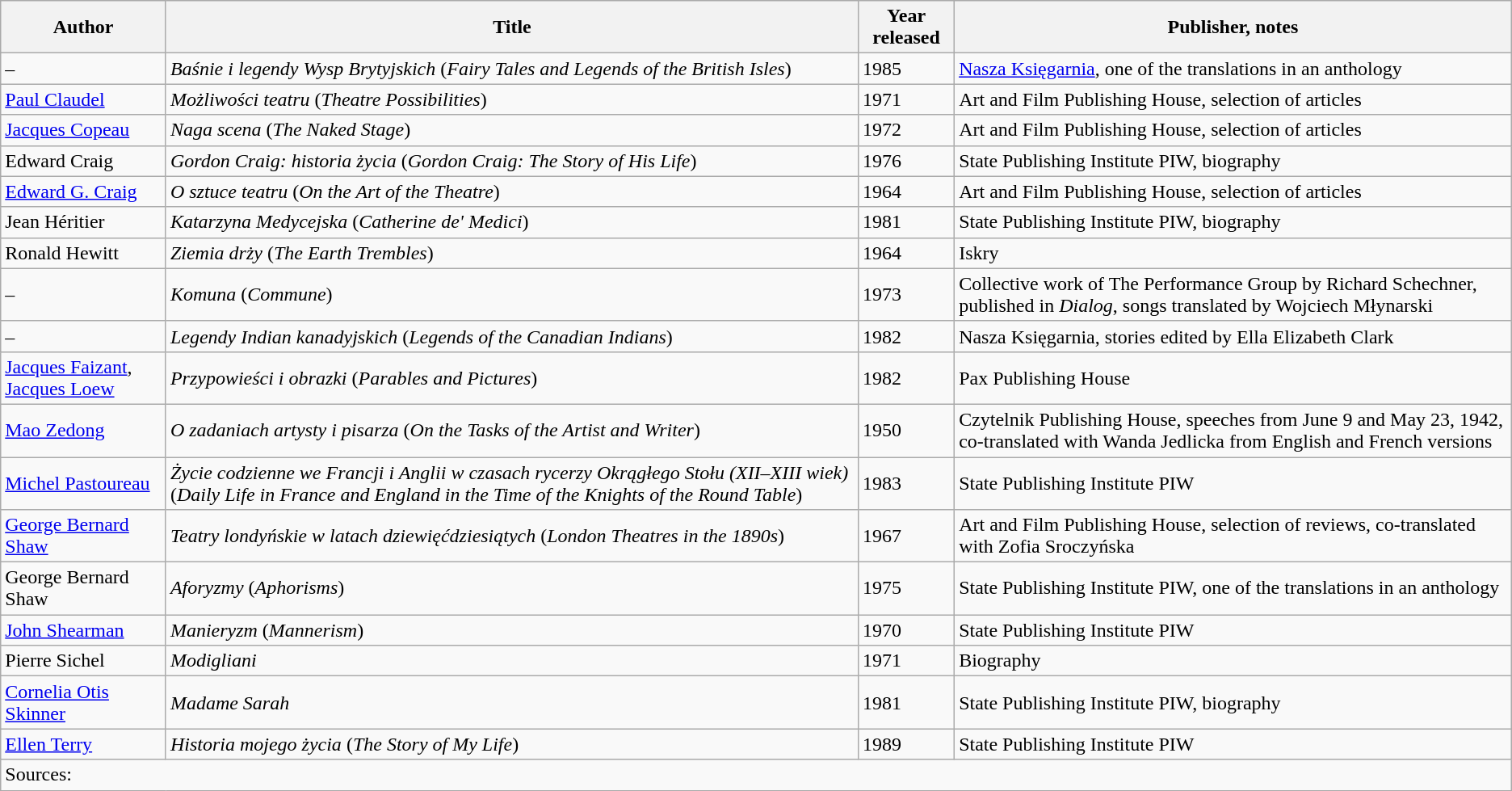<table class="wikitable">
<tr>
<th>Author</th>
<th>Title</th>
<th>Year released</th>
<th>Publisher, notes</th>
</tr>
<tr>
<td>–</td>
<td><em>Baśnie i legendy Wysp Brytyjskich</em> (<em>Fairy Tales and Legends of the British Isles</em>)</td>
<td>1985</td>
<td><a href='#'>Nasza Księgarnia</a>, one of the translations in an anthology</td>
</tr>
<tr>
<td><a href='#'>Paul Claudel</a></td>
<td><em>Możliwości teatru</em> (<em>Theatre Possibilities</em>)</td>
<td>1971</td>
<td>Art and Film Publishing House, selection of articles</td>
</tr>
<tr>
<td><a href='#'>Jacques Copeau</a></td>
<td><em>Naga scena</em> (<em>The Naked Stage</em>)</td>
<td>1972</td>
<td>Art and Film Publishing House, selection of articles</td>
</tr>
<tr>
<td>Edward Craig</td>
<td><em>Gordon Craig: historia życia</em> (<em>Gordon Craig: The Story of His Life</em>)</td>
<td>1976</td>
<td>State Publishing Institute PIW, biography</td>
</tr>
<tr>
<td><a href='#'>Edward G. Craig</a></td>
<td><em>O sztuce teatru</em> (<em>On the Art of the Theatre</em>)</td>
<td>1964</td>
<td>Art and Film Publishing House, selection of articles</td>
</tr>
<tr>
<td>Jean Héritier</td>
<td><em>Katarzyna Medycejska</em> (<em>Catherine de' Medici</em>)</td>
<td>1981</td>
<td>State Publishing Institute PIW, biography</td>
</tr>
<tr>
<td>Ronald Hewitt</td>
<td><em>Ziemia drży</em> (<em>The Earth Trembles</em>)</td>
<td>1964</td>
<td>Iskry</td>
</tr>
<tr>
<td>–</td>
<td><em>Komuna</em> (<em>Commune</em>)</td>
<td>1973</td>
<td>Collective work of The Performance Group by Richard Schechner, published in <em>Dialog</em>, songs translated by Wojciech Młynarski</td>
</tr>
<tr>
<td>–</td>
<td><em>Legendy Indian kanadyjskich</em> (<em>Legends of the Canadian Indians</em>)</td>
<td>1982</td>
<td>Nasza Księgarnia, stories edited by Ella Elizabeth Clark</td>
</tr>
<tr>
<td><a href='#'>Jacques Faizant</a>, <a href='#'>Jacques Loew</a></td>
<td><em>Przypowieści i obrazki</em> (<em>Parables and Pictures</em>)</td>
<td>1982</td>
<td>Pax Publishing House</td>
</tr>
<tr>
<td><a href='#'>Mao Zedong</a></td>
<td><em>O zadaniach artysty i pisarza</em> (<em>On the Tasks of the Artist and Writer</em>)</td>
<td>1950</td>
<td>Czytelnik Publishing House, speeches from June 9 and May 23, 1942, co-translated with Wanda Jedlicka from English and French versions</td>
</tr>
<tr>
<td><a href='#'>Michel Pastoureau</a></td>
<td><em>Życie codzienne we Francji i Anglii w czasach rycerzy Okrągłego Stołu (XII–XIII wiek)</em> (<em>Daily Life in France and England in the Time of the Knights of the Round Table</em>)</td>
<td>1983</td>
<td>State Publishing Institute PIW</td>
</tr>
<tr>
<td><a href='#'>George Bernard Shaw</a></td>
<td><em>Teatry londyńskie w latach dziewięćdziesiątych</em> (<em>London Theatres in the 1890s</em>)</td>
<td>1967</td>
<td>Art and Film Publishing House, selection of reviews, co-translated with Zofia Sroczyńska</td>
</tr>
<tr>
<td>George Bernard Shaw</td>
<td><em>Aforyzmy</em> (<em>Aphorisms</em>)</td>
<td>1975</td>
<td>State Publishing Institute PIW, one of the translations in an anthology</td>
</tr>
<tr>
<td><a href='#'>John Shearman</a></td>
<td><em>Manieryzm</em> (<em>Mannerism</em>)</td>
<td>1970</td>
<td>State Publishing Institute PIW</td>
</tr>
<tr>
<td>Pierre Sichel</td>
<td><em>Modigliani</em></td>
<td>1971</td>
<td>Biography</td>
</tr>
<tr>
<td><a href='#'>Cornelia Otis Skinner</a></td>
<td><em>Madame Sarah</em></td>
<td>1981</td>
<td>State Publishing Institute PIW, biography</td>
</tr>
<tr>
<td><a href='#'>Ellen Terry</a></td>
<td><em>Historia mojego życia</em> (<em>The Story of My Life</em>)</td>
<td>1989</td>
<td>State Publishing Institute PIW</td>
</tr>
<tr>
<td colspan="4">Sources:</td>
</tr>
</table>
